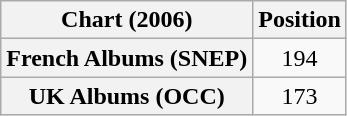<table class="wikitable sortable plainrowheaders" style="text-align:center">
<tr>
<th scope="col">Chart (2006)</th>
<th scope="col">Position</th>
</tr>
<tr>
<th scope="row">French Albums (SNEP)</th>
<td>194</td>
</tr>
<tr>
<th scope="row">UK Albums (OCC)</th>
<td>173</td>
</tr>
</table>
